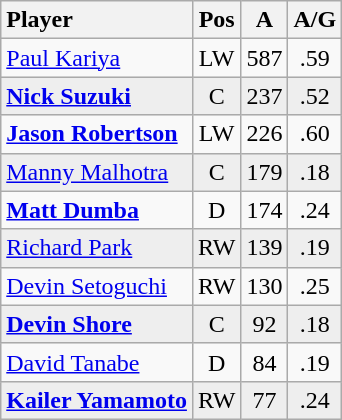<table class="wikitable sortable" style="text-align:center">
<tr>
<th style="text-align:left;">Player</th>
<th>Pos</th>
<th>A</th>
<th>A/G</th>
</tr>
<tr>
<td style="text-align:left;"> <a href='#'>Paul Kariya</a></td>
<td>LW</td>
<td>587</td>
<td>.59</td>
</tr>
<tr style="background:#eee;">
<td style="text-align:left;"> <strong><a href='#'>Nick Suzuki</a></strong></td>
<td>C</td>
<td>237</td>
<td>.52</td>
</tr>
<tr>
<td style="text-align:left;"> <strong><a href='#'>Jason Robertson</a></strong></td>
<td>LW</td>
<td>226</td>
<td>.60</td>
</tr>
<tr style="background:#eee;">
<td style="text-align:left;"> <a href='#'>Manny Malhotra</a></td>
<td>C</td>
<td>179</td>
<td>.18</td>
</tr>
<tr>
<td style="text-align:left;"> <strong><a href='#'>Matt Dumba</a></strong></td>
<td>D</td>
<td>174</td>
<td>.24</td>
</tr>
<tr style="background:#eee;">
<td style="text-align:left;"> <a href='#'>Richard Park</a></td>
<td>RW</td>
<td>139</td>
<td>.19</td>
</tr>
<tr>
<td style="text-align:left;"> <a href='#'>Devin Setoguchi</a></td>
<td>RW</td>
<td>130</td>
<td>.25</td>
</tr>
<tr style="background:#eee;">
<td style="text-align:left;"> <strong><a href='#'>Devin Shore</a></strong></td>
<td>C</td>
<td>92</td>
<td>.18</td>
</tr>
<tr>
<td style="text-align:left;"> <a href='#'>David Tanabe</a></td>
<td>D</td>
<td>84</td>
<td>.19</td>
</tr>
<tr style="background:#eee;">
<td style="text-align:left;"> <strong><a href='#'>Kailer Yamamoto</a></strong></td>
<td>RW</td>
<td>77</td>
<td>.24</td>
</tr>
</table>
